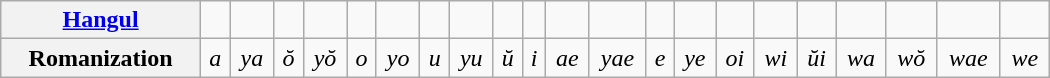<table class=wikitable width=700 style="text-align:center;">
<tr>
<th><a href='#'>Hangul</a></th>
<td></td>
<td></td>
<td></td>
<td></td>
<td></td>
<td></td>
<td></td>
<td></td>
<td></td>
<td></td>
<td></td>
<td></td>
<td></td>
<td></td>
<td></td>
<td></td>
<td></td>
<td></td>
<td></td>
<td></td>
<td></td>
</tr>
<tr>
<th>Romanization</th>
<td><em>a</em></td>
<td><em>ya</em></td>
<td><em>ŏ</em></td>
<td><em>yŏ</em></td>
<td><em>o</em></td>
<td><em>yo</em></td>
<td><em>u</em></td>
<td><em>yu</em></td>
<td><em>ŭ</em></td>
<td><em>i</em></td>
<td><em>ae</em></td>
<td><em>yae</em></td>
<td><em>e</em></td>
<td><em>ye</em></td>
<td><em>oi</em></td>
<td><em>wi</em></td>
<td><em>ŭi</em></td>
<td><em>wa</em></td>
<td><em>wŏ</em></td>
<td><em>wae</em></td>
<td><em>we</em></td>
</tr>
</table>
